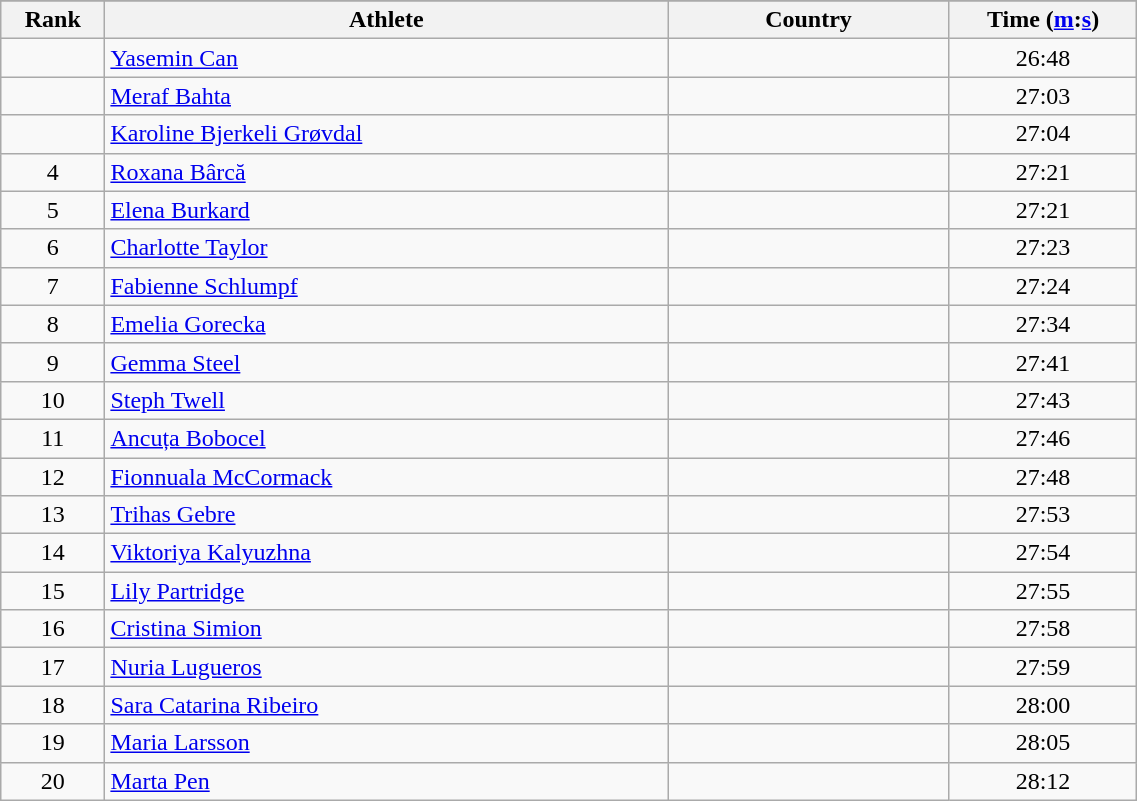<table class="wikitable" style="text-align:center;" width="60%">
<tr>
</tr>
<tr>
<th width=5%>Rank</th>
<th width=30%>Athlete</th>
<th width=15%>Country</th>
<th width=10%>Time (<a href='#'>m</a>:<a href='#'>s</a>)</th>
</tr>
<tr>
<td></td>
<td align=left><a href='#'>Yasemin Can</a></td>
<td align=left></td>
<td>26:48</td>
</tr>
<tr>
<td></td>
<td align=left><a href='#'>Meraf Bahta</a></td>
<td align=left></td>
<td>27:03</td>
</tr>
<tr>
<td></td>
<td align=left><a href='#'>Karoline Bjerkeli Grøvdal</a></td>
<td align=left></td>
<td>27:04</td>
</tr>
<tr>
<td>4</td>
<td align=left><a href='#'>Roxana Bârcă</a></td>
<td align=left></td>
<td>27:21</td>
</tr>
<tr>
<td>5</td>
<td align=left><a href='#'>Elena Burkard</a></td>
<td align=left></td>
<td>27:21</td>
</tr>
<tr>
<td>6</td>
<td align=left><a href='#'>Charlotte Taylor</a></td>
<td align=left></td>
<td>27:23</td>
</tr>
<tr>
<td>7</td>
<td align=left><a href='#'>Fabienne Schlumpf</a></td>
<td align=left></td>
<td>27:24</td>
</tr>
<tr>
<td>8</td>
<td align=left><a href='#'>Emelia Gorecka</a></td>
<td align=left></td>
<td>27:34</td>
</tr>
<tr>
<td>9</td>
<td align=left><a href='#'>Gemma Steel</a></td>
<td align=left></td>
<td>27:41</td>
</tr>
<tr>
<td>10</td>
<td align=left><a href='#'>Steph Twell</a></td>
<td align=left></td>
<td>27:43</td>
</tr>
<tr>
<td>11</td>
<td align=left><a href='#'>Ancuța Bobocel</a></td>
<td align=left></td>
<td>27:46</td>
</tr>
<tr>
<td>12</td>
<td align=left><a href='#'>Fionnuala McCormack</a></td>
<td align=left></td>
<td>27:48</td>
</tr>
<tr>
<td>13</td>
<td align=left><a href='#'>Trihas Gebre</a></td>
<td align=left></td>
<td>27:53</td>
</tr>
<tr>
<td>14</td>
<td align=left><a href='#'>Viktoriya Kalyuzhna</a></td>
<td align=left></td>
<td>27:54</td>
</tr>
<tr>
<td>15</td>
<td align=left><a href='#'>Lily Partridge</a></td>
<td align=left></td>
<td>27:55</td>
</tr>
<tr>
<td>16</td>
<td align=left><a href='#'>Cristina Simion</a></td>
<td align=left></td>
<td>27:58</td>
</tr>
<tr>
<td>17</td>
<td align=left><a href='#'>Nuria Lugueros</a></td>
<td align=left></td>
<td>27:59</td>
</tr>
<tr>
<td>18</td>
<td align=left><a href='#'>Sara Catarina Ribeiro</a></td>
<td align=left></td>
<td>28:00</td>
</tr>
<tr>
<td>19</td>
<td align=left><a href='#'>Maria Larsson</a></td>
<td align=left></td>
<td>28:05</td>
</tr>
<tr>
<td>20</td>
<td align=left><a href='#'>Marta Pen</a></td>
<td align=left></td>
<td>28:12</td>
</tr>
</table>
